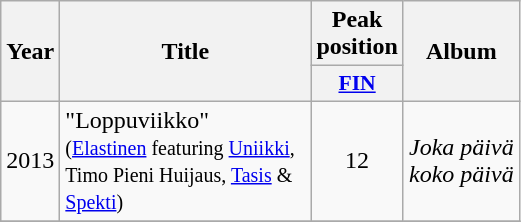<table class="wikitable">
<tr>
<th align="center" rowspan="2" width="10">Year</th>
<th align="center" rowspan="2" width="160">Title</th>
<th align="center" colspan="1" width="20">Peak position</th>
<th align="center" rowspan="2" width="70">Album</th>
</tr>
<tr>
<th scope="col" style="width:3em;font-size:90%;"><a href='#'>FIN</a><br></th>
</tr>
<tr>
<td style="text-align:center;" rowspan=1>2013</td>
<td>"Loppuviikko"<br><small>(<a href='#'>Elastinen</a> featuring <a href='#'>Uniikki</a>, <br>Timo Pieni Huijaus, <a href='#'>Tasis</a> & <a href='#'>Spekti</a>)</small></td>
<td style="text-align:center;">12</td>
<td style="text-align:center;"><em>Joka päivä koko päivä</em></td>
</tr>
<tr>
</tr>
</table>
